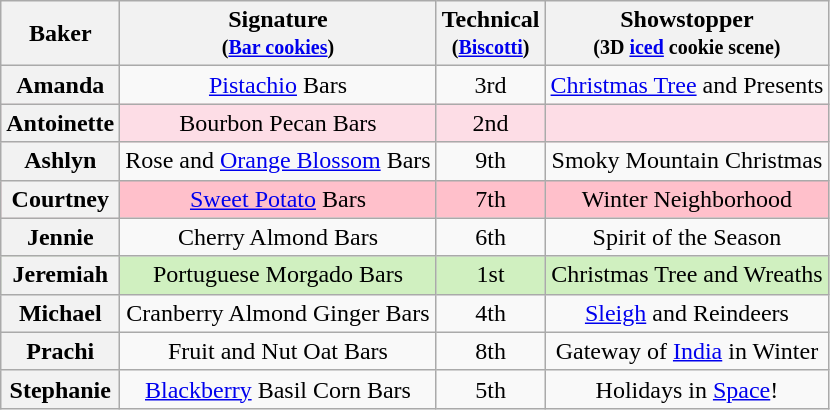<table class="wikitable sortable" style="text-align:center;">
<tr>
<th scope="col">Baker</th>
<th scope="col" class="unsortable">Signature<br><small>(<a href='#'>Bar cookies</a>)</small></th>
<th scope="col">Technical<br><small>(<a href='#'>Biscotti</a>)</small></th>
<th scope="col" class="unsortable">Showstopper<br><small>(3D <a href='#'>iced</a> cookie scene)</small></th>
</tr>
<tr>
<th scope="row">Amanda</th>
<td><a href='#'>Pistachio</a> Bars</td>
<td>3rd</td>
<td><a href='#'>Christmas Tree</a> and Presents</td>
</tr>
<tr style="background:#fddde6;">
<th scope="row">Antoinette</th>
<td>Bourbon Pecan Bars</td>
<td>2nd</td>
<td></td>
</tr>
<tr>
<th scope="row">Ashlyn</th>
<td>Rose and <a href='#'>Orange Blossom</a> Bars</td>
<td>9th</td>
<td>Smoky Mountain Christmas</td>
</tr>
<tr style="background:Pink;">
<th scope="row">Courtney</th>
<td><a href='#'>Sweet Potato</a> Bars</td>
<td>7th</td>
<td>Winter Neighborhood</td>
</tr>
<tr>
<th scope="row">Jennie</th>
<td>Cherry Almond Bars</td>
<td>6th</td>
<td>Spirit of the Season</td>
</tr>
<tr style="background:#d0f0c0;">
<th scope="row">Jeremiah</th>
<td>Portuguese Morgado Bars</td>
<td>1st</td>
<td>Christmas Tree and Wreaths</td>
</tr>
<tr>
<th scope="row">Michael</th>
<td>Cranberry Almond Ginger Bars</td>
<td>4th</td>
<td><a href='#'>Sleigh</a> and Reindeers</td>
</tr>
<tr>
<th scope="row">Prachi</th>
<td>Fruit and Nut Oat Bars</td>
<td>8th</td>
<td>Gateway of <a href='#'>India</a> in Winter</td>
</tr>
<tr>
<th scope="row">Stephanie</th>
<td><a href='#'>Blackberry</a> Basil Corn Bars</td>
<td>5th</td>
<td>Holidays in <a href='#'>Space</a>!</td>
</tr>
</table>
